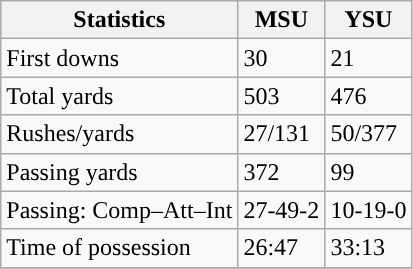<table class="wikitable" style="float: left;">
<tr>
<th>Statistics</th>
<th>MSU</th>
<th>YSU</th>
</tr>
<tr>
<td>First downs</td>
<td>30</td>
<td>21</td>
</tr>
<tr>
<td>Total yards</td>
<td>503</td>
<td>476</td>
</tr>
<tr>
<td>Rushes/yards</td>
<td>27/131</td>
<td>50/377</td>
</tr>
<tr>
<td>Passing yards</td>
<td>372</td>
<td>99</td>
</tr>
<tr>
<td>Passing: Comp–Att–Int</td>
<td>27-49-2</td>
<td>10-19-0</td>
</tr>
<tr>
<td>Time of possession</td>
<td>26:47</td>
<td>33:13</td>
</tr>
<tr>
</tr>
</table>
